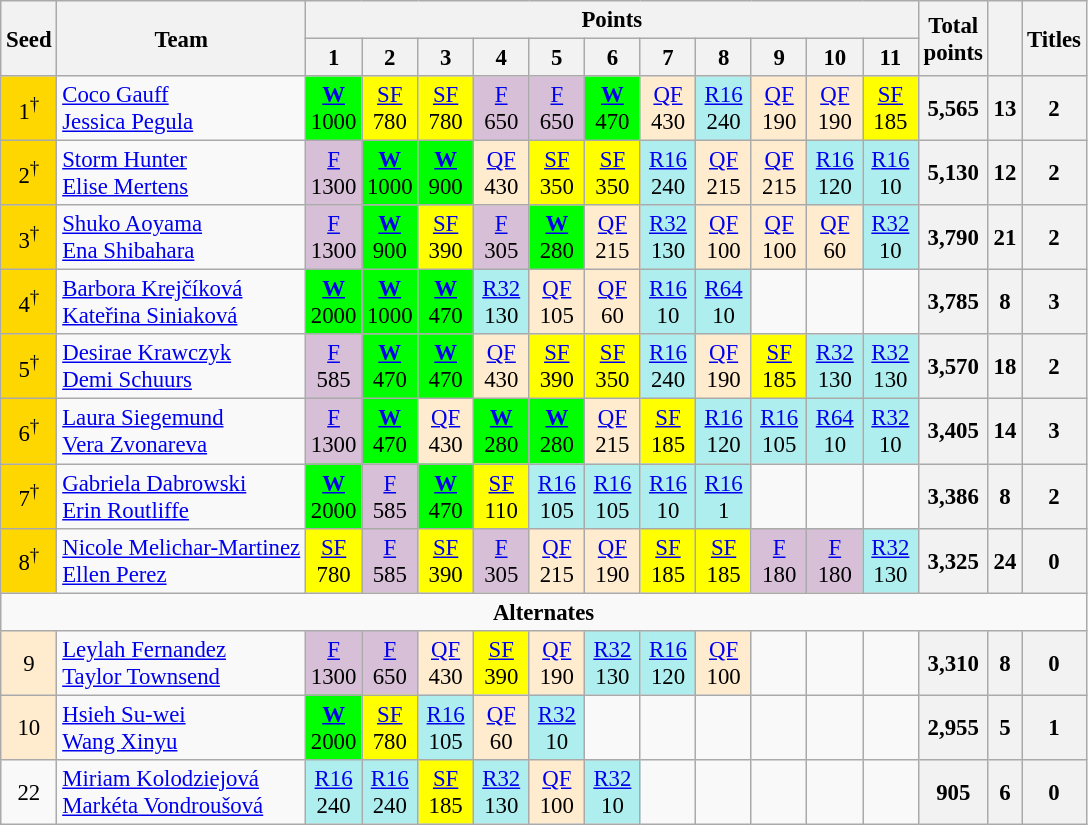<table class="wikitable nowrap" style=font-size:95%;text-align:center>
<tr>
<th rowspan=2>Seed</th>
<th rowspan=2>Team</th>
<th colspan=11>Points</th>
<th rowspan=2>Total<br>points</th>
<th rowspan=2></th>
<th rowspan=2>Titles</th>
</tr>
<tr>
<th width=30>1</th>
<th width=30>2</th>
<th width=30>3</th>
<th width=30>4</th>
<th width=30>5</th>
<th width=30>6</th>
<th width=30>7</th>
<th width=30>8</th>
<th width=30>9</th>
<th width=30>10</th>
<th width=30>11</th>
</tr>
<tr>
<td bgcolor=gold>1<sup>†</sup></td>
<td align=left> <a href='#'>Coco Gauff</a><br> <a href='#'>Jessica Pegula</a></td>
<td bgcolor=lime><strong><a href='#'>W</a></strong><br>1000</td>
<td bgcolor=yellow><a href='#'>SF</a><br>780</td>
<td bgcolor=yellow><a href='#'>SF</a><br>780</td>
<td bgcolor=thistle><a href='#'>F</a><br>650</td>
<td bgcolor=thistle><a href='#'>F</a><br>650</td>
<td bgcolor=lime><strong><a href='#'>W</a></strong><br>470</td>
<td bgcolor=ffebcd><a href='#'>QF</a><br>430</td>
<td bgcolor=afeeee><a href='#'>R16</a><br>240</td>
<td bgcolor=ffebcd><a href='#'>QF</a><br>190</td>
<td bgcolor=ffebcd><a href='#'>QF</a><br>190</td>
<td bgcolor=yellow><a href='#'>SF</a><br>185</td>
<th>5,565</th>
<th>13</th>
<th>2</th>
</tr>
<tr>
<td bgcolor=gold>2<sup>†</sup></td>
<td align=left> <a href='#'>Storm Hunter</a><br> <a href='#'>Elise Mertens</a></td>
<td bgcolor=thistle><a href='#'>F</a><br>1300</td>
<td bgcolor=lime><strong><a href='#'>W</a></strong><br>1000</td>
<td bgcolor=lime><strong><a href='#'>W</a></strong><br>900</td>
<td bgcolor=ffebcd><a href='#'>QF</a><br>430</td>
<td bgcolor=yellow><a href='#'>SF</a><br>350</td>
<td bgcolor=yellow><a href='#'>SF</a><br>350</td>
<td bgcolor=afeeee><a href='#'>R16</a><br>240</td>
<td bgcolor=ffebcd><a href='#'>QF</a><br>215</td>
<td bgcolor=ffebcd><a href='#'>QF</a><br>215</td>
<td bgcolor=afeeee><a href='#'>R16</a><br>120</td>
<td bgcolor=afeeee><a href='#'>R16</a><br>10</td>
<th>5,130</th>
<th>12</th>
<th>2</th>
</tr>
<tr>
<td bgcolor=gold>3<sup>†</sup></td>
<td align=left> <a href='#'>Shuko Aoyama</a><br> <a href='#'>Ena Shibahara</a></td>
<td bgcolor=thistle><a href='#'>F</a><br>1300</td>
<td bgcolor=lime><strong><a href='#'>W</a></strong><br>900</td>
<td bgcolor=yellow><a href='#'>SF</a><br>390</td>
<td bgcolor=thistle><a href='#'>F</a><br>305</td>
<td bgcolor=lime><strong><a href='#'>W</a></strong><br>280</td>
<td bgcolor=ffebcd><a href='#'>QF</a><br>215</td>
<td bgcolor=afeeee><a href='#'>R32</a><br>130</td>
<td bgcolor=ffebcd><a href='#'>QF</a><br>100</td>
<td bgcolor=ffebcd><a href='#'>QF</a><br>100</td>
<td bgcolor=ffebcd><a href='#'>QF</a><br>60</td>
<td bgcolor=afeeee><a href='#'>R32</a><br>10</td>
<th>3,790</th>
<th>21</th>
<th>2</th>
</tr>
<tr>
<td bgcolor=gold>4<sup>†</sup></td>
<td align=left> <a href='#'>Barbora Krejčíková</a><br> <a href='#'>Kateřina Siniaková</a></td>
<td bgcolor=lime><strong><a href='#'>W</a></strong><br>2000</td>
<td bgcolor=lime><strong><a href='#'>W</a></strong><br>1000</td>
<td bgcolor=lime><strong><a href='#'>W</a></strong><br>470</td>
<td bgcolor=afeeee><a href='#'>R32</a><br>130</td>
<td bgcolor=ffebcd><a href='#'>QF</a><br>105</td>
<td bgcolor=ffebcd><a href='#'>QF</a><br>60</td>
<td bgcolor=afeeee><a href='#'>R16</a><br>10</td>
<td bgcolor=afeeee><a href='#'>R64</a><br>10</td>
<td></td>
<td></td>
<td></td>
<th>3,785</th>
<th>8</th>
<th>3</th>
</tr>
<tr>
<td bgcolor=gold>5<sup>†</sup></td>
<td align=left> <a href='#'>Desirae Krawczyk</a><br> <a href='#'>Demi Schuurs</a></td>
<td bgcolor=thistle><a href='#'>F</a><br>585</td>
<td bgcolor=lime><strong><a href='#'>W</a></strong><br>470</td>
<td bgcolor=lime><strong><a href='#'>W</a></strong><br>470</td>
<td bgcolor=ffebcd><a href='#'>QF</a><br>430</td>
<td bgcolor=yellow><a href='#'>SF</a><br>390</td>
<td bgcolor=yellow><a href='#'>SF</a><br>350</td>
<td bgcolor=afeeee><a href='#'>R16</a><br>240</td>
<td bgcolor=ffebcd><a href='#'>QF</a><br>190</td>
<td bgcolor=yellow><a href='#'>SF</a><br>185</td>
<td bgcolor=afeeee><a href='#'>R32</a><br>130</td>
<td bgcolor=afeeee><a href='#'>R32</a><br>130</td>
<th>3,570</th>
<th>18</th>
<th>2</th>
</tr>
<tr>
<td bgcolor=gold>6<sup>†</sup></td>
<td align=left> <a href='#'>Laura Siegemund</a><br> <a href='#'>Vera Zvonareva</a></td>
<td bgcolor=thistle><a href='#'>F</a><br>1300</td>
<td bgcolor=lime><strong><a href='#'>W</a></strong><br>470</td>
<td bgcolor=ffebcd><a href='#'>QF</a><br>430</td>
<td bgcolor=lime><strong><a href='#'>W</a></strong><br>280</td>
<td bgcolor=lime><strong><a href='#'>W</a></strong><br>280</td>
<td bgcolor=ffebcd><a href='#'>QF</a><br>215</td>
<td bgcolor=yellow><a href='#'>SF</a><br>185</td>
<td bgcolor=afeeee><a href='#'>R16</a><br>120</td>
<td bgcolor=afeeee><a href='#'>R16</a><br>105</td>
<td bgcolor=afeeee><a href='#'>R64</a><br>10</td>
<td bgcolor=afeeee><a href='#'>R32</a><br>10</td>
<th>3,405</th>
<th>14</th>
<th>3</th>
</tr>
<tr>
<td bgcolor=gold>7<sup>†</sup></td>
<td align=left> <a href='#'>Gabriela Dabrowski</a><br> <a href='#'>Erin Routliffe</a></td>
<td bgcolor=lime><strong><a href='#'>W</a></strong><br>2000</td>
<td bgcolor=thistle><a href='#'>F</a><br>585</td>
<td bgcolor=lime><strong><a href='#'>W</a></strong><br>470</td>
<td bgcolor=yellow><a href='#'>SF</a><br>110</td>
<td bgcolor=afeeee><a href='#'>R16</a><br>105</td>
<td bgcolor=afeeee><a href='#'>R16</a><br>105</td>
<td bgcolor=afeeee><a href='#'>R16</a><br>10</td>
<td bgcolor=afeeee><a href='#'>R16</a><br>1</td>
<td></td>
<td></td>
<td></td>
<th>3,386</th>
<th>8</th>
<th>2</th>
</tr>
<tr>
<td bgcolor=gold>8<sup>†</sup></td>
<td align=left> <a href='#'>Nicole Melichar-Martinez</a><br> <a href='#'>Ellen Perez</a></td>
<td bgcolor=yellow><a href='#'>SF</a><br>780</td>
<td bgcolor=thistle><a href='#'>F</a><br>585</td>
<td bgcolor=yellow><a href='#'>SF</a><br>390</td>
<td bgcolor=thistle><a href='#'>F</a><br>305</td>
<td bgcolor=ffebcd><a href='#'>QF</a><br>215</td>
<td bgcolor=ffebcd><a href='#'>QF</a><br>190</td>
<td bgcolor=yellow><a href='#'>SF</a><br>185</td>
<td bgcolor=yellow><a href='#'>SF</a><br>185</td>
<td bgcolor=thistle><a href='#'>F</a><br>180</td>
<td bgcolor=thistle><a href='#'>F</a><br>180</td>
<td bgcolor=afeeee><a href='#'>R32</a><br>130</td>
<th>3,325</th>
<th>24</th>
<th>0</th>
</tr>
<tr>
<td colspan="21"><strong>Alternates</strong></td>
</tr>
<tr>
<td bgcolor= ffebcd>9</td>
<td align=left> <a href='#'>Leylah Fernandez</a><br> <a href='#'>Taylor Townsend</a></td>
<td bgcolor=thistle><a href='#'>F</a><br>1300</td>
<td bgcolor=thistle><a href='#'>F</a><br>650</td>
<td bgcolor=ffebcd><a href='#'>QF</a><br>430</td>
<td bgcolor=yellow><a href='#'>SF</a><br>390</td>
<td bgcolor=ffebcd><a href='#'>QF</a><br>190</td>
<td bgcolor=afeeee><a href='#'>R32</a><br>130</td>
<td bgcolor=afeeee><a href='#'>R16</a><br>120</td>
<td bgcolor=ffebcd><a href='#'>QF</a><br>100</td>
<td></td>
<td></td>
<td></td>
<th>3,310</th>
<th>8</th>
<th>0</th>
</tr>
<tr>
<td bgcolor= ffebcd>10</td>
<td align=left> <a href='#'>Hsieh Su-wei</a> <br> <a href='#'>Wang Xinyu</a></td>
<td bgcolor=lime><strong><a href='#'>W</a></strong><br>2000</td>
<td bgcolor=yellow><a href='#'>SF</a><br>780</td>
<td bgcolor=afeeee><a href='#'>R16</a><br>105</td>
<td bgcolor=ffebcd><a href='#'>QF</a><br>60</td>
<td bgcolor=afeeee><a href='#'>R32</a><br>10</td>
<td></td>
<td></td>
<td></td>
<td></td>
<td></td>
<td></td>
<th>2,955</th>
<th>5</th>
<th>1</th>
</tr>
<tr>
<td>22</td>
<td align=left> <a href='#'>Miriam Kolodziejová</a><br> <a href='#'>Markéta Vondroušová</a></td>
<td bgcolor=afeeee><a href='#'>R16</a><br>240</td>
<td bgcolor=afeeee><a href='#'>R16</a><br>240</td>
<td bgcolor=yellow><a href='#'>SF</a><br>185</td>
<td bgcolor=afeeee><a href='#'>R32</a><br>130</td>
<td bgcolor=ffebcd><a href='#'>QF</a><br>100</td>
<td bgcolor=afeeee><a href='#'>R32</a><br>10</td>
<td></td>
<td></td>
<td></td>
<td></td>
<td></td>
<th>905</th>
<th>6</th>
<th>0</th>
</tr>
</table>
